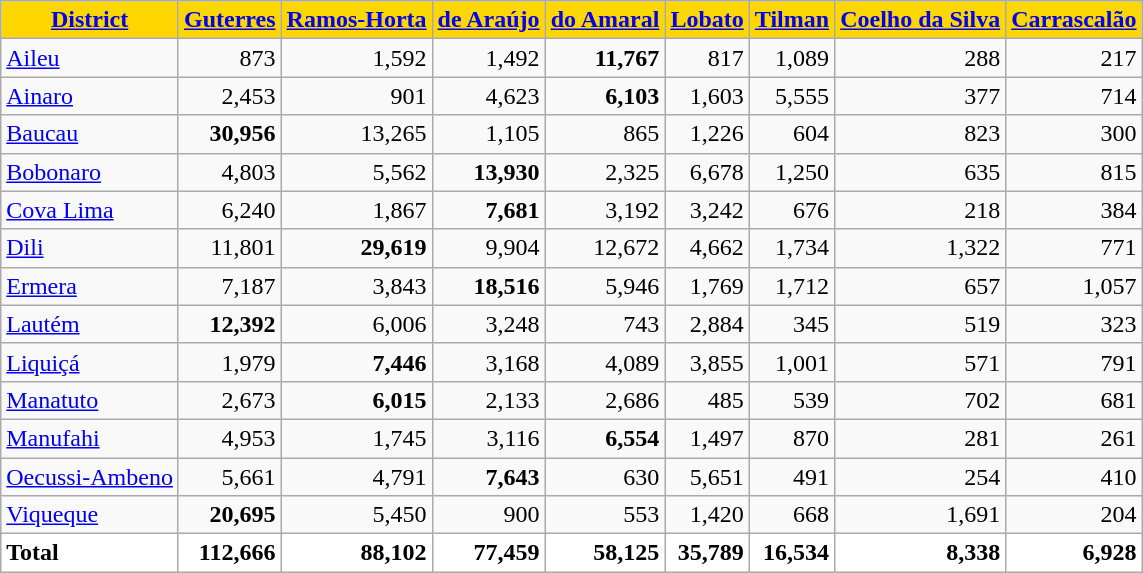<table class="wikitable sortable" style=text-align:right>
<tr>
<th style="background: gold"><a href='#'>District</a></th>
<th style="background: gold"><a href='#'>Guterres</a></th>
<th style="background: gold"><a href='#'>Ramos-Horta</a></th>
<th style="background: gold"><a href='#'>de Araújo</a></th>
<th style="background: gold"><a href='#'>do Amaral</a></th>
<th style="background: gold"><a href='#'>Lobato</a></th>
<th style="background: gold"><a href='#'>Tilman</a></th>
<th style="background: gold"><a href='#'>Coelho da Silva</a></th>
<th style="background: gold"><a href='#'>Carrascalão</a></th>
</tr>
<tr>
<td align=left><a href='#'>Aileu</a></td>
<td>873</td>
<td>1,592</td>
<td>1,492</td>
<td><strong>11,767</strong></td>
<td>817</td>
<td>1,089</td>
<td>288</td>
<td>217</td>
</tr>
<tr>
<td align=left><a href='#'>Ainaro</a></td>
<td>2,453</td>
<td>901</td>
<td>4,623</td>
<td><strong>6,103</strong></td>
<td>1,603</td>
<td>5,555</td>
<td>377</td>
<td>714</td>
</tr>
<tr>
<td align=left><a href='#'>Baucau</a></td>
<td><strong>30,956</strong></td>
<td>13,265</td>
<td>1,105</td>
<td>865</td>
<td>1,226</td>
<td>604</td>
<td>823</td>
<td>300</td>
</tr>
<tr>
<td align=left><a href='#'>Bobonaro</a></td>
<td>4,803</td>
<td>5,562</td>
<td><strong>13,930</strong></td>
<td>2,325</td>
<td>6,678</td>
<td>1,250</td>
<td>635</td>
<td>815</td>
</tr>
<tr>
<td align=left><a href='#'>Cova Lima</a></td>
<td>6,240</td>
<td>1,867</td>
<td><strong>7,681</strong></td>
<td>3,192</td>
<td>3,242</td>
<td>676</td>
<td>218</td>
<td>384</td>
</tr>
<tr>
<td align=left><a href='#'>Dili</a></td>
<td>11,801</td>
<td><strong>29,619</strong></td>
<td>9,904</td>
<td>12,672</td>
<td>4,662</td>
<td>1,734</td>
<td>1,322</td>
<td>771</td>
</tr>
<tr>
<td align=left><a href='#'>Ermera</a></td>
<td>7,187</td>
<td>3,843</td>
<td><strong>18,516</strong></td>
<td>5,946</td>
<td>1,769</td>
<td>1,712</td>
<td>657</td>
<td>1,057</td>
</tr>
<tr>
<td align=left><a href='#'>Lautém</a></td>
<td><strong>12,392</strong></td>
<td>6,006</td>
<td>3,248</td>
<td>743</td>
<td>2,884</td>
<td>345</td>
<td>519</td>
<td>323</td>
</tr>
<tr>
<td align=left><a href='#'>Liquiçá</a></td>
<td>1,979</td>
<td><strong>7,446</strong></td>
<td>3,168</td>
<td>4,089</td>
<td>3,855</td>
<td>1,001</td>
<td>571</td>
<td>791</td>
</tr>
<tr>
<td align=left><a href='#'>Manatuto</a></td>
<td>2,673</td>
<td><strong>6,015</strong></td>
<td>2,133</td>
<td>2,686</td>
<td>485</td>
<td>539</td>
<td>702</td>
<td>681</td>
</tr>
<tr>
<td align=left><a href='#'>Manufahi</a></td>
<td>4,953</td>
<td>1,745</td>
<td>3,116</td>
<td><strong>6,554</strong></td>
<td>1,497</td>
<td>870</td>
<td>281</td>
<td>261</td>
</tr>
<tr>
<td align=left><a href='#'>Oecussi-Ambeno</a></td>
<td>5,661</td>
<td>4,791</td>
<td><strong>7,643</strong></td>
<td>630</td>
<td>5,651</td>
<td>491</td>
<td>254</td>
<td>410</td>
</tr>
<tr>
<td align=left><a href='#'>Viqueque</a></td>
<td><strong>20,695</strong></td>
<td>5,450</td>
<td>900</td>
<td>553</td>
<td>1,420</td>
<td>668</td>
<td>1,691</td>
<td>204</td>
</tr>
<tr class=sortbottom style="background: #FFFFFF; font-weight:bold">
<td align=left>Total</td>
<td>112,666</td>
<td>88,102</td>
<td>77,459</td>
<td>58,125</td>
<td>35,789</td>
<td>16,534</td>
<td>8,338</td>
<td>6,928</td>
</tr>
</table>
